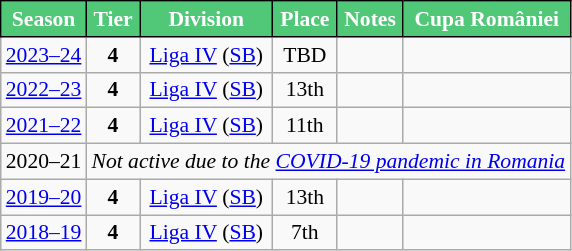<table class="wikitable" style="text-align:center; font-size:90%">
<tr>
<th style="background:#50C878;color:#FFFFFF;border:1px solid #000000;">Season</th>
<th style="background:#50C878;color:#FFFFFF;border:1px solid #000000;">Tier</th>
<th style="background:#50C878;color:#FFFFFF;border:1px solid #000000;">Division</th>
<th style="background:#50C878;color:#FFFFFF;border:1px solid #000000;">Place</th>
<th style="background:#50C878;color:#FFFFFF;border:1px solid #000000;">Notes</th>
<th style="background:#50C878;color:#FFFFFF;border:1px solid #000000;">Cupa României</th>
</tr>
<tr>
<td><a href='#'>2023–24</a></td>
<td><strong>4</strong></td>
<td><a href='#'>Liga IV</a> (<a href='#'>SB</a>)</td>
<td>TBD</td>
<td></td>
<td></td>
</tr>
<tr>
<td><a href='#'>2022–23</a></td>
<td><strong>4</strong></td>
<td><a href='#'>Liga IV</a> (<a href='#'>SB</a>)</td>
<td>13th</td>
<td></td>
<td></td>
</tr>
<tr>
<td><a href='#'>2021–22</a></td>
<td><strong>4</strong></td>
<td><a href='#'>Liga IV</a> (<a href='#'>SB</a>)</td>
<td>11th</td>
<td></td>
<td></td>
</tr>
<tr>
<td>2020–21</td>
<td align=center colspan=5><em>Not active due to the <a href='#'>COVID-19 pandemic in Romania</a></em></td>
</tr>
<tr>
<td><a href='#'>2019–20</a></td>
<td><strong>4</strong></td>
<td><a href='#'>Liga IV</a> (<a href='#'>SB</a>)</td>
<td>13th</td>
<td></td>
<td></td>
</tr>
<tr>
<td><a href='#'>2018–19</a></td>
<td><strong>4</strong></td>
<td><a href='#'>Liga IV</a> (<a href='#'>SB</a>)</td>
<td>7th</td>
<td></td>
<td></td>
</tr>
</table>
